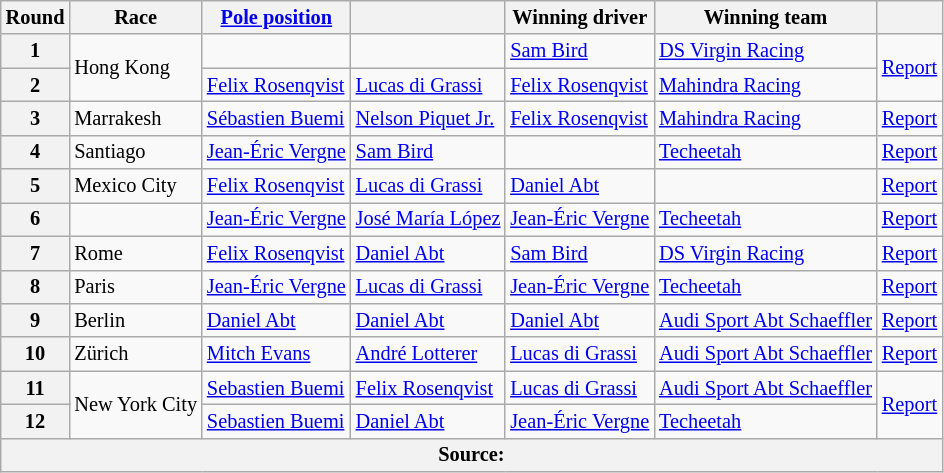<table class="wikitable" style="font-size: 85%">
<tr>
<th scope="col">Round</th>
<th scope="col">Race</th>
<th scope="col"><a href='#'>Pole position</a></th>
<th scope="col"></th>
<th scope="col">Winning driver</th>
<th scope="col">Winning team</th>
<th scope="col"></th>
</tr>
<tr>
<th scope="row">1</th>
<td rowspan="2"> Hong Kong</td>
<td></td>
<td></td>
<td> <a href='#'>Sam Bird</a></td>
<td> <a href='#'>DS Virgin Racing</a></td>
<td rowspan="2"><a href='#'>Report</a></td>
</tr>
<tr>
<th scope="row">2</th>
<td> <a href='#'>Felix Rosenqvist</a></td>
<td> <a href='#'>Lucas di Grassi</a></td>
<td> <a href='#'>Felix Rosenqvist</a></td>
<td> <a href='#'>Mahindra Racing</a></td>
</tr>
<tr>
<th scope="row">3</th>
<td> Marrakesh</td>
<td> <a href='#'>Sébastien Buemi</a></td>
<td> <a href='#'>Nelson Piquet Jr.</a></td>
<td> <a href='#'>Felix Rosenqvist</a></td>
<td> <a href='#'>Mahindra Racing</a></td>
<td><a href='#'>Report</a></td>
</tr>
<tr>
<th scope="row">4</th>
<td> Santiago</td>
<td> <a href='#'>Jean-Éric Vergne</a></td>
<td> <a href='#'>Sam Bird</a></td>
<td></td>
<td> <a href='#'>Techeetah</a></td>
<td><a href='#'>Report</a></td>
</tr>
<tr>
<th scope="row">5</th>
<td> Mexico City</td>
<td> <a href='#'>Felix Rosenqvist</a></td>
<td> <a href='#'>Lucas di Grassi</a></td>
<td> <a href='#'>Daniel Abt</a></td>
<td></td>
<td><a href='#'>Report</a></td>
</tr>
<tr>
<th scope="row">6</th>
<td></td>
<td> <a href='#'>Jean-Éric Vergne</a></td>
<td> <a href='#'>José María López</a></td>
<td> <a href='#'>Jean-Éric Vergne</a></td>
<td> <a href='#'>Techeetah</a></td>
<td><a href='#'>Report</a></td>
</tr>
<tr>
<th scope="row">7</th>
<td> Rome</td>
<td> <a href='#'>Felix Rosenqvist</a></td>
<td> <a href='#'>Daniel Abt</a></td>
<td> <a href='#'>Sam Bird</a></td>
<td> <a href='#'>DS Virgin Racing</a></td>
<td><a href='#'>Report</a></td>
</tr>
<tr>
<th scope="row">8</th>
<td> Paris</td>
<td> <a href='#'>Jean-Éric Vergne</a></td>
<td> <a href='#'>Lucas di Grassi</a></td>
<td> <a href='#'>Jean-Éric Vergne</a></td>
<td> <a href='#'>Techeetah</a></td>
<td><a href='#'>Report</a></td>
</tr>
<tr>
<th scope="row">9</th>
<td> Berlin</td>
<td> <a href='#'>Daniel Abt</a></td>
<td> <a href='#'>Daniel Abt</a></td>
<td> <a href='#'>Daniel Abt</a></td>
<td> <a href='#'>Audi Sport Abt Schaeffler</a></td>
<td><a href='#'>Report</a></td>
</tr>
<tr>
<th scope="row">10</th>
<td> Zürich</td>
<td> <a href='#'>Mitch Evans</a></td>
<td> <a href='#'>André Lotterer</a></td>
<td> <a href='#'>Lucas di Grassi</a></td>
<td> <a href='#'>Audi Sport Abt Schaeffler</a></td>
<td><a href='#'>Report</a></td>
</tr>
<tr>
<th scope="row">11</th>
<td rowspan=2> New York City</td>
<td> <a href='#'>Sebastien Buemi</a></td>
<td> <a href='#'>Felix Rosenqvist</a></td>
<td> <a href='#'>Lucas di Grassi</a></td>
<td> <a href='#'>Audi Sport Abt Schaeffler</a></td>
<td rowspan=2><a href='#'>Report</a></td>
</tr>
<tr>
<th scope="row">12</th>
<td> <a href='#'>Sebastien Buemi</a></td>
<td> <a href='#'>Daniel Abt</a></td>
<td> <a href='#'>Jean-Éric Vergne</a></td>
<td> <a href='#'>Techeetah</a></td>
</tr>
<tr>
<th colspan="7">Source:</th>
</tr>
</table>
